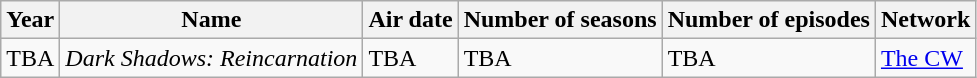<table class="wikitable plainrowheaders" border="1">
<tr>
<th scope="col">Year</th>
<th scope="col">Name</th>
<th scope="col">Air date</th>
<th scope="col">Number of seasons</th>
<th scope="col">Number of episodes</th>
<th scope="col">Network</th>
</tr>
<tr>
<td scope="row">TBA</td>
<td><em>Dark Shadows: Reincarnation</em></td>
<td>TBA</td>
<td>TBA</td>
<td>TBA</td>
<td><a href='#'>The CW</a></td>
</tr>
</table>
